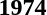<table>
<tr>
<td><strong>1974</strong><br></td>
</tr>
</table>
